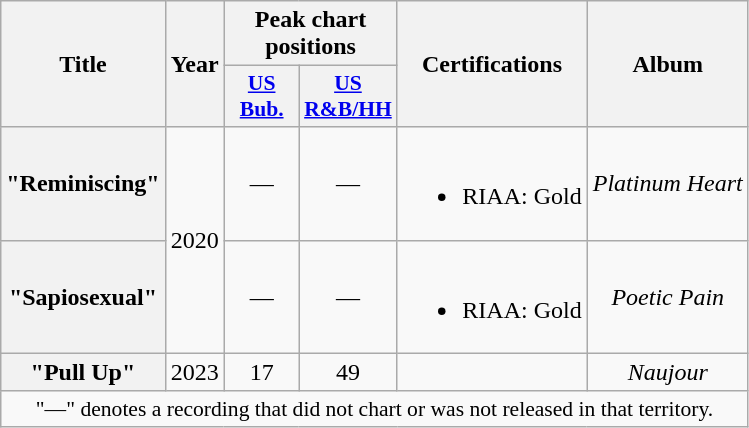<table class="wikitable plainrowheaders" style="text-align:center;">
<tr>
<th rowspan="2">Title</th>
<th rowspan="2">Year</th>
<th colspan="2">Peak chart positions</th>
<th rowspan="2">Certifications</th>
<th rowspan="2">Album</th>
</tr>
<tr>
<th scope="col" style="width:3em;font-size:90%;"><a href='#'>US<br>Bub.</a><br></th>
<th scope="col" style="width:3em;font-size:90%;"><a href='#'>US<br>R&B/HH</a><br></th>
</tr>
<tr>
<th scope="row">"Reminiscing"</th>
<td rowspan="2">2020</td>
<td>—</td>
<td>—</td>
<td><br><ul><li>RIAA: Gold</li></ul></td>
<td><em>Platinum Heart</em></td>
</tr>
<tr>
<th scope="row">"Sapiosexual"</th>
<td>—</td>
<td>—</td>
<td><br><ul><li>RIAA: Gold</li></ul></td>
<td><em>Poetic Pain</em></td>
</tr>
<tr>
<th scope="row">"Pull Up"<br></th>
<td>2023</td>
<td>17</td>
<td>49</td>
<td></td>
<td><em>Naujour</em></td>
</tr>
<tr>
<td colspan="6" style="font-size:90%">"—" denotes a recording that did not chart or was not released in that territory.</td>
</tr>
</table>
